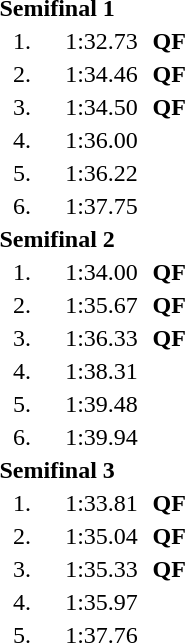<table style="text-align:center">
<tr>
<td colspan=4 align=left><strong>Semifinal 1</strong></td>
</tr>
<tr>
<td width=30>1.</td>
<td align=left></td>
<td width=60>1:32.73</td>
<td><strong>QF</strong></td>
</tr>
<tr>
<td>2.</td>
<td align=left></td>
<td>1:34.46</td>
<td><strong>QF</strong></td>
</tr>
<tr>
<td>3.</td>
<td align=left></td>
<td>1:34.50</td>
<td><strong>QF</strong></td>
</tr>
<tr>
<td>4.</td>
<td align=left></td>
<td>1:36.00</td>
<td></td>
</tr>
<tr>
<td>5.</td>
<td align=left></td>
<td>1:36.22</td>
<td></td>
</tr>
<tr>
<td>6.</td>
<td align=left></td>
<td>1:37.75</td>
<td></td>
</tr>
<tr>
<td colspan=4 align=left><strong>Semifinal 2</strong></td>
</tr>
<tr>
<td width=30>1.</td>
<td align=left></td>
<td width=60>1:34.00</td>
<td><strong>QF</strong></td>
</tr>
<tr>
<td>2.</td>
<td align=left></td>
<td>1:35.67</td>
<td><strong>QF</strong></td>
</tr>
<tr>
<td>3.</td>
<td align=left></td>
<td>1:36.33</td>
<td><strong>QF</strong></td>
</tr>
<tr>
<td>4.</td>
<td align=left></td>
<td>1:38.31</td>
<td></td>
</tr>
<tr>
<td>5.</td>
<td align=left></td>
<td>1:39.48</td>
<td></td>
</tr>
<tr>
<td>6.</td>
<td align=left></td>
<td>1:39.94</td>
<td></td>
</tr>
<tr>
<td colspan=4 align=left><strong>Semifinal 3</strong></td>
</tr>
<tr>
<td width=30>1.</td>
<td align=left></td>
<td width=60>1:33.81</td>
<td><strong>QF</strong></td>
</tr>
<tr>
<td>2.</td>
<td align=left></td>
<td>1:35.04</td>
<td><strong>QF</strong></td>
</tr>
<tr>
<td>3.</td>
<td align=left></td>
<td>1:35.33</td>
<td><strong>QF</strong></td>
</tr>
<tr>
<td>4.</td>
<td align=left></td>
<td>1:35.97</td>
<td></td>
</tr>
<tr>
<td>5.</td>
<td align=left></td>
<td>1:37.76</td>
<td></td>
</tr>
</table>
